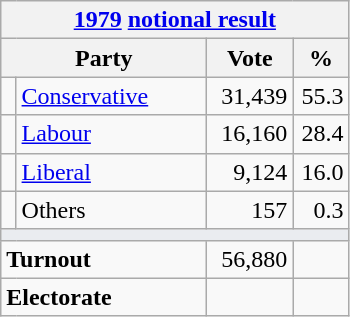<table class="wikitable">
<tr>
<th colspan="4"><a href='#'>1979</a> <a href='#'>notional result</a></th>
</tr>
<tr>
<th bgcolor="#DDDDFF" width="130px" colspan="2">Party</th>
<th bgcolor="#DDDDFF" width="50px">Vote</th>
<th bgcolor="#DDDDFF" width="30px">%</th>
</tr>
<tr>
<td></td>
<td><a href='#'>Conservative</a></td>
<td align=right>31,439</td>
<td align=right>55.3</td>
</tr>
<tr>
<td></td>
<td><a href='#'>Labour</a></td>
<td align=right>16,160</td>
<td align=right>28.4</td>
</tr>
<tr>
<td></td>
<td><a href='#'>Liberal</a></td>
<td align=right>9,124</td>
<td align=right>16.0</td>
</tr>
<tr>
<td></td>
<td>Others</td>
<td align=right>157</td>
<td align=right>0.3</td>
</tr>
<tr>
<td colspan="4" bgcolor="#EAECF0"></td>
</tr>
<tr>
<td colspan="2"><strong>Turnout</strong></td>
<td align=right>56,880</td>
<td align=right></td>
</tr>
<tr>
<td colspan="2"><strong>Electorate</strong></td>
<td align=right></td>
</tr>
</table>
